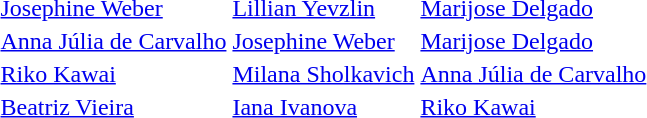<table>
<tr>
<th scope=row style="text-align:left"></th>
<td valign=top><br></td>
<td valign=top><br></td>
<td valign=top><br></td>
</tr>
<tr>
<th scope=row style="text-align:left"></th>
<td> <a href='#'>Josephine Weber</a></td>
<td> <a href='#'>Lillian Yevzlin</a></td>
<td> <a href='#'>Marijose Delgado</a></td>
</tr>
<tr>
<th scope=row style="text-align:left"></th>
<td> <a href='#'>Anna Júlia de Carvalho</a></td>
<td> <a href='#'>Josephine Weber</a></td>
<td> <a href='#'>Marijose Delgado</a></td>
</tr>
<tr>
<th scope=row style="text-align:left"></th>
<td> <a href='#'>Riko Kawai</a></td>
<td> <a href='#'>Milana Sholkavich</a></td>
<td> <a href='#'>Anna Júlia de Carvalho</a></td>
</tr>
<tr>
<th scope=row style="text-align:left"></th>
<td> <a href='#'>Beatriz Vieira</a></td>
<td> <a href='#'>Iana Ivanova</a></td>
<td> <a href='#'>Riko Kawai</a></td>
</tr>
</table>
